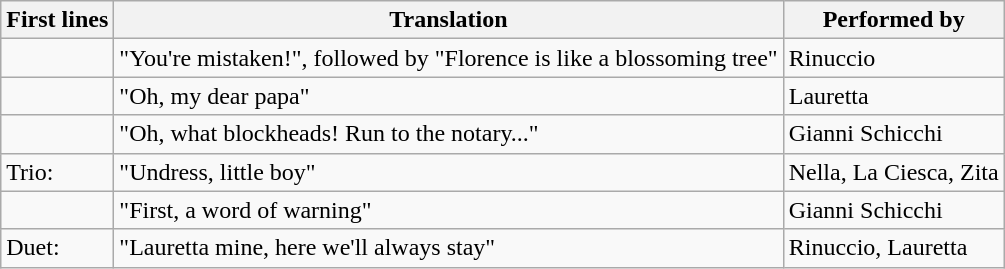<table class="wikitable">
<tr>
<th>First lines</th>
<th>Translation</th>
<th>Performed by</th>
</tr>
<tr>
<td></td>
<td>"You're mistaken!", followed by "Florence is like a blossoming tree"</td>
<td>Rinuccio</td>
</tr>
<tr>
<td></td>
<td>"Oh, my dear papa"</td>
<td>Lauretta</td>
</tr>
<tr>
<td></td>
<td>"Oh, what blockheads! Run to the notary..."</td>
<td>Gianni Schicchi</td>
</tr>
<tr>
<td>Trio: </td>
<td>"Undress, little boy"</td>
<td>Nella, La Ciesca, Zita</td>
</tr>
<tr>
<td></td>
<td>"First, a word of warning"</td>
<td>Gianni Schicchi</td>
</tr>
<tr>
<td>Duet: </td>
<td>"Lauretta mine, here we'll always stay"</td>
<td>Rinuccio, Lauretta</td>
</tr>
</table>
